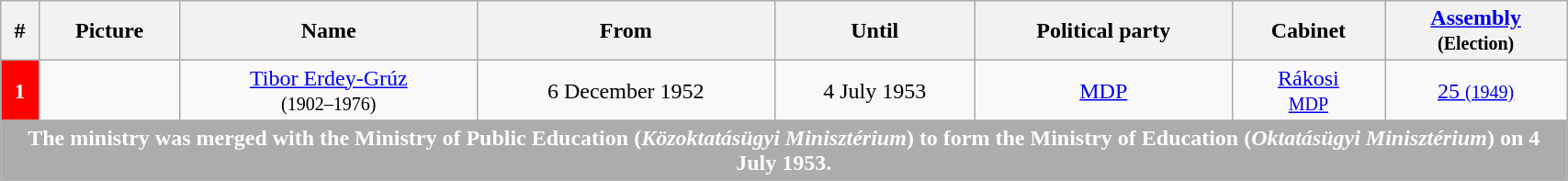<table width=90% class="wikitable" style="text-align:center">
<tr>
<th>#</th>
<th>Picture</th>
<th>Name</th>
<th>From</th>
<th>Until</th>
<th>Political party</th>
<th>Cabinet</th>
<th><a href='#'>Assembly</a><br><small>(Election)</small></th>
</tr>
<tr>
<th style="background:Red; color:white">1</th>
<td></td>
<td><a href='#'>Tibor Erdey-Grúz</a><br><small>(1902–1976)</small></td>
<td>6 December 1952</td>
<td>4 July 1953</td>
<td><a href='#'>MDP</a></td>
<td><a href='#'>Rákosi</a><br><small><a href='#'>MDP</a></small></td>
<td><a href='#'>25 <small>(1949)</small></a></td>
</tr>
<tr>
<th colspan="8" style="background-color:#ACACAC; color:white">The ministry was merged with the Ministry of Public Education (<em>Közoktatásügyi Minisztérium</em>) to form the Ministry of Education (<em>Oktatásügyi Minisztérium</em>) on 4 July 1953.</th>
</tr>
<tr>
</tr>
</table>
